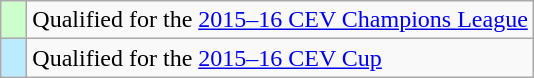<table class="wikitable" style="text-align: left;">
<tr>
<td width=10px bgcolor=#CCFFCC></td>
<td>Qualified for the <a href='#'>2015–16 CEV Champions League</a></td>
</tr>
<tr>
<td width=10px bgcolor=#BBEBFF></td>
<td>Qualified for the <a href='#'>2015–16 CEV Cup</a></td>
</tr>
</table>
